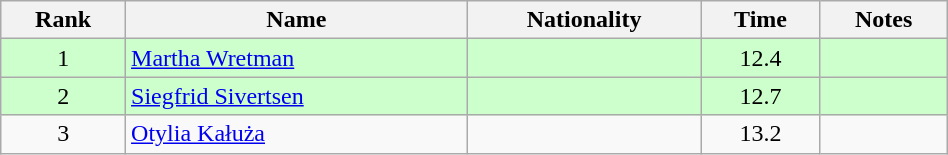<table class="wikitable sortable" style="text-align:center;width: 50%">
<tr>
<th>Rank</th>
<th>Name</th>
<th>Nationality</th>
<th>Time</th>
<th>Notes</th>
</tr>
<tr bgcolor=ccffcc>
<td>1</td>
<td align=left><a href='#'>Martha Wretman</a></td>
<td align=left></td>
<td>12.4</td>
<td></td>
</tr>
<tr bgcolor=ccffcc>
<td>2</td>
<td align=left><a href='#'>Siegfrid Sivertsen</a></td>
<td align=left></td>
<td>12.7</td>
<td></td>
</tr>
<tr>
<td>3</td>
<td align=left><a href='#'>Otylia Kałuża</a></td>
<td align=left></td>
<td>13.2</td>
<td></td>
</tr>
</table>
